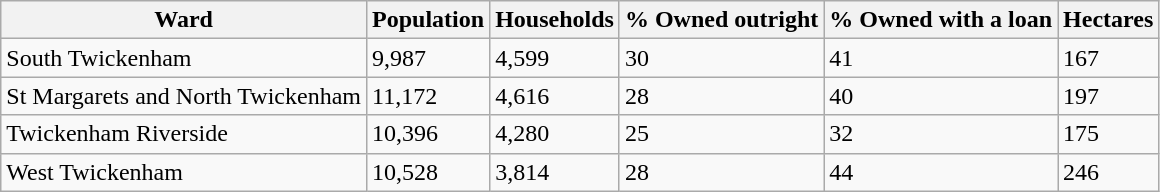<table class="wikitable">
<tr>
<th>Ward</th>
<th>Population</th>
<th>Households</th>
<th>% Owned outright</th>
<th>% Owned with a loan</th>
<th>Hectares</th>
</tr>
<tr>
<td>South Twickenham</td>
<td>9,987</td>
<td>4,599</td>
<td>30</td>
<td>41</td>
<td>167</td>
</tr>
<tr>
<td>St Margarets and North Twickenham</td>
<td>11,172</td>
<td>4,616</td>
<td>28</td>
<td>40</td>
<td>197</td>
</tr>
<tr>
<td>Twickenham Riverside</td>
<td>10,396</td>
<td>4,280</td>
<td>25</td>
<td>32</td>
<td>175</td>
</tr>
<tr>
<td>West Twickenham</td>
<td>10,528</td>
<td>3,814</td>
<td>28</td>
<td>44</td>
<td>246</td>
</tr>
</table>
